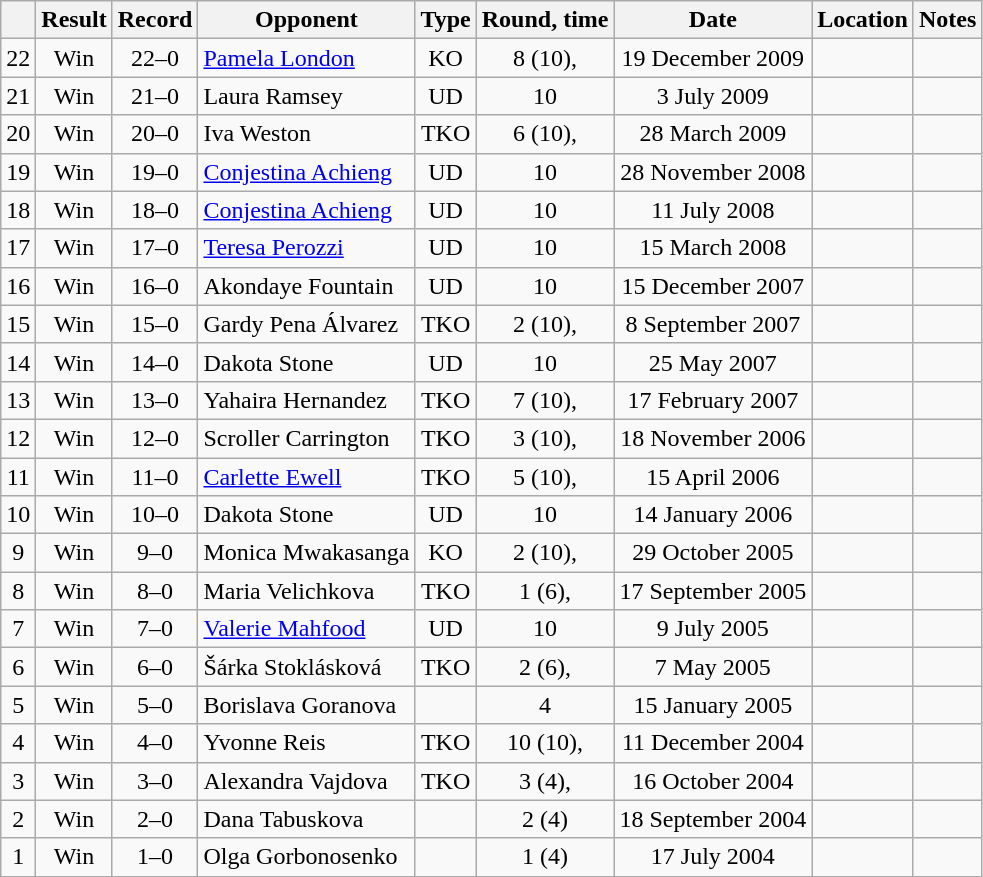<table class=wikitable style=text-align:center>
<tr>
<th></th>
<th>Result</th>
<th>Record</th>
<th>Opponent</th>
<th>Type</th>
<th>Round, time</th>
<th>Date</th>
<th>Location</th>
<th>Notes</th>
</tr>
<tr>
<td>22</td>
<td>Win</td>
<td>22–0</td>
<td align=left><a href='#'>Pamela London</a></td>
<td>KO</td>
<td>8 (10), </td>
<td>19 December 2009</td>
<td align=left></td>
<td align=left></td>
</tr>
<tr>
<td>21</td>
<td>Win</td>
<td>21–0</td>
<td align=left>Laura Ramsey</td>
<td>UD</td>
<td>10</td>
<td>3 July 2009</td>
<td align=left></td>
<td align=left></td>
</tr>
<tr>
<td>20</td>
<td>Win</td>
<td>20–0</td>
<td align=left>Iva Weston</td>
<td>TKO</td>
<td>6 (10), </td>
<td>28 March 2009</td>
<td align=left></td>
<td align=left></td>
</tr>
<tr>
<td>19</td>
<td>Win</td>
<td>19–0</td>
<td align=left><a href='#'>Conjestina Achieng</a></td>
<td>UD</td>
<td>10</td>
<td>28 November 2008</td>
<td align=left></td>
<td align=left></td>
</tr>
<tr>
<td>18</td>
<td>Win</td>
<td>18–0</td>
<td align=left><a href='#'>Conjestina Achieng</a></td>
<td>UD</td>
<td>10</td>
<td>11 July 2008</td>
<td align=left></td>
<td align=left></td>
</tr>
<tr>
<td>17</td>
<td>Win</td>
<td>17–0</td>
<td align=left><a href='#'>Teresa Perozzi</a></td>
<td>UD</td>
<td>10</td>
<td>15 March 2008</td>
<td align=left></td>
<td align=left></td>
</tr>
<tr>
<td>16</td>
<td>Win</td>
<td>16–0</td>
<td align=left>Akondaye Fountain</td>
<td>UD</td>
<td>10</td>
<td>15 December 2007</td>
<td align=left></td>
<td align=left></td>
</tr>
<tr>
<td>15</td>
<td>Win</td>
<td>15–0</td>
<td align=left>Gardy Pena Álvarez</td>
<td>TKO</td>
<td>2 (10), </td>
<td>8 September 2007</td>
<td align=left></td>
<td align=left></td>
</tr>
<tr>
<td>14</td>
<td>Win</td>
<td>14–0</td>
<td align=left>Dakota Stone</td>
<td>UD</td>
<td>10</td>
<td>25 May 2007</td>
<td align=left></td>
<td align=left></td>
</tr>
<tr>
<td>13</td>
<td>Win</td>
<td>13–0</td>
<td align=left>Yahaira Hernandez</td>
<td>TKO</td>
<td>7 (10), </td>
<td>17 February 2007</td>
<td align=left></td>
<td align=left></td>
</tr>
<tr>
<td>12</td>
<td>Win</td>
<td>12–0</td>
<td align=left>Scroller Carrington</td>
<td>TKO</td>
<td>3 (10), </td>
<td>18 November 2006</td>
<td align=left></td>
<td align=left></td>
</tr>
<tr>
<td>11</td>
<td>Win</td>
<td>11–0</td>
<td align=left><a href='#'>Carlette Ewell</a></td>
<td>TKO</td>
<td>5 (10), </td>
<td>15 April 2006</td>
<td align=left></td>
<td align=left></td>
</tr>
<tr>
<td>10</td>
<td>Win</td>
<td>10–0</td>
<td align=left>Dakota Stone</td>
<td>UD</td>
<td>10</td>
<td>14 January 2006</td>
<td align=left></td>
<td align=left></td>
</tr>
<tr>
<td>9</td>
<td>Win</td>
<td>9–0</td>
<td align=left>Monica Mwakasanga</td>
<td>KO</td>
<td>2 (10), </td>
<td>29 October 2005</td>
<td align=left></td>
<td align=left></td>
</tr>
<tr>
<td>8</td>
<td>Win</td>
<td>8–0</td>
<td align=left>Maria Velichkova</td>
<td>TKO</td>
<td>1 (6), </td>
<td>17 September 2005</td>
<td align=left></td>
<td align=left></td>
</tr>
<tr>
<td>7</td>
<td>Win</td>
<td>7–0</td>
<td align=left><a href='#'>Valerie Mahfood</a></td>
<td>UD</td>
<td>10</td>
<td>9 July 2005</td>
<td align=left></td>
<td align=left></td>
</tr>
<tr>
<td>6</td>
<td>Win</td>
<td>6–0</td>
<td align=left>Šárka Stoklásková</td>
<td>TKO</td>
<td>2 (6), </td>
<td>7 May 2005</td>
<td align=left></td>
<td align=left></td>
</tr>
<tr>
<td>5</td>
<td>Win</td>
<td>5–0</td>
<td align=left>Borislava Goranova</td>
<td></td>
<td>4</td>
<td>15 January 2005</td>
<td align=left></td>
<td align=left></td>
</tr>
<tr>
<td>4</td>
<td>Win</td>
<td>4–0</td>
<td align=left>Yvonne Reis</td>
<td>TKO</td>
<td>10 (10), </td>
<td>11 December 2004</td>
<td align=left></td>
<td align=left></td>
</tr>
<tr>
<td>3</td>
<td>Win</td>
<td>3–0</td>
<td align=left>Alexandra Vajdova</td>
<td>TKO</td>
<td>3 (4), </td>
<td>16 October 2004</td>
<td align=left></td>
<td align=left></td>
</tr>
<tr>
<td>2</td>
<td>Win</td>
<td>2–0</td>
<td align=left>Dana Tabuskova</td>
<td></td>
<td>2 (4)</td>
<td>18 September 2004</td>
<td align=left></td>
<td align=left></td>
</tr>
<tr>
<td>1</td>
<td>Win</td>
<td>1–0</td>
<td align=left>Olga Gorbonosenko</td>
<td></td>
<td>1 (4)</td>
<td>17 July 2004</td>
<td align=left></td>
<td align=left></td>
</tr>
</table>
